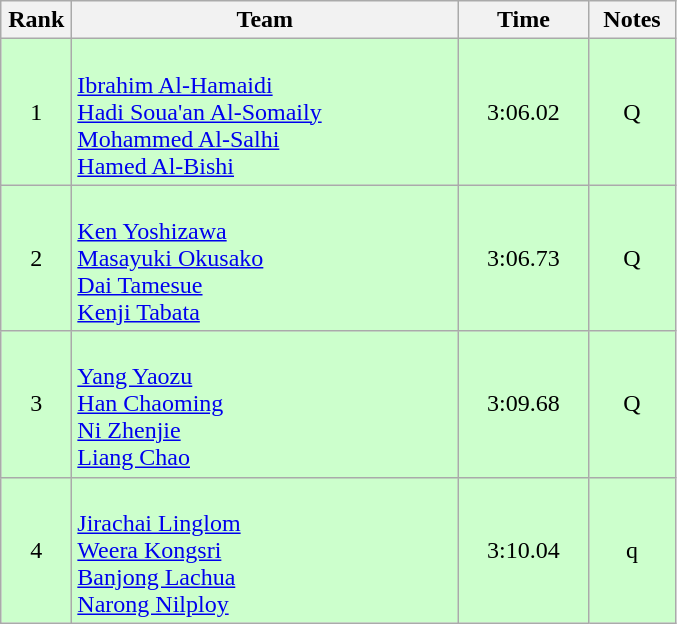<table class="wikitable" style="text-align:center">
<tr>
<th width=40>Rank</th>
<th width=250>Team</th>
<th width=80>Time</th>
<th width=50>Notes</th>
</tr>
<tr bgcolor="ccffcc">
<td>1</td>
<td align=left><br><a href='#'>Ibrahim Al-Hamaidi</a><br><a href='#'>Hadi Soua'an Al-Somaily</a><br><a href='#'>Mohammed Al-Salhi</a><br><a href='#'>Hamed Al-Bishi</a></td>
<td>3:06.02</td>
<td>Q</td>
</tr>
<tr bgcolor="ccffcc">
<td>2</td>
<td align=left><br><a href='#'>Ken Yoshizawa</a><br><a href='#'>Masayuki Okusako</a><br><a href='#'>Dai Tamesue</a><br><a href='#'>Kenji Tabata</a></td>
<td>3:06.73</td>
<td>Q</td>
</tr>
<tr bgcolor="ccffcc">
<td>3</td>
<td align=left><br><a href='#'>Yang Yaozu</a><br><a href='#'>Han Chaoming</a><br><a href='#'>Ni Zhenjie</a><br><a href='#'>Liang Chao</a></td>
<td>3:09.68</td>
<td>Q</td>
</tr>
<tr bgcolor="ccffcc">
<td>4</td>
<td align=left><br><a href='#'>Jirachai Linglom</a><br><a href='#'>Weera Kongsri</a><br><a href='#'>Banjong Lachua</a><br><a href='#'>Narong Nilploy</a></td>
<td>3:10.04</td>
<td>q</td>
</tr>
</table>
